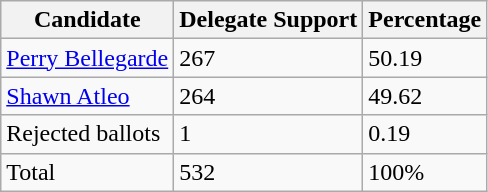<table class="wikitable">
<tr>
<th>Candidate</th>
<th>Delegate Support</th>
<th>Percentage</th>
</tr>
<tr>
<td><a href='#'>Perry Bellegarde</a></td>
<td>267</td>
<td>50.19</td>
</tr>
<tr>
<td><a href='#'>Shawn Atleo</a></td>
<td>264</td>
<td>49.62</td>
</tr>
<tr>
<td>Rejected ballots</td>
<td>1</td>
<td>0.19</td>
</tr>
<tr>
<td>Total</td>
<td>532</td>
<td>100%</td>
</tr>
</table>
